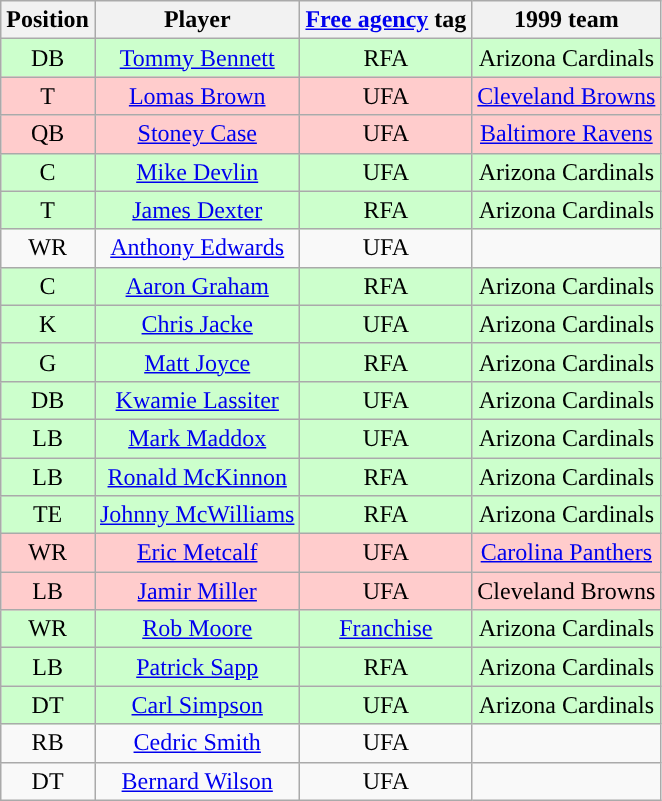<table class="wikitable" style="text-align:center">
<tr>
<th>Position</th>
<th>Player</th>
<th><a href='#'><span>Free agency</span></a> tag</th>
<th>1999 team</th>
</tr>
<tr bgcolor=ccffcc>
<td>DB</td>
<td><a href='#'>Tommy Bennett</a></td>
<td>RFA</td>
<td>Arizona Cardinals</td>
</tr>
<tr bgcolor=ffcccc>
<td>T</td>
<td><a href='#'>Lomas Brown</a></td>
<td>UFA</td>
<td><a href='#'>Cleveland Browns</a></td>
</tr>
<tr bgcolor=ffcccc>
<td>QB</td>
<td><a href='#'>Stoney Case</a></td>
<td>UFA</td>
<td><a href='#'>Baltimore Ravens</a></td>
</tr>
<tr bgcolor=ccffcc>
<td>C</td>
<td><a href='#'>Mike Devlin</a></td>
<td>UFA</td>
<td>Arizona Cardinals</td>
</tr>
<tr bgcolor=ccffcc>
<td>T</td>
<td><a href='#'>James Dexter</a></td>
<td>RFA</td>
<td>Arizona Cardinals</td>
</tr>
<tr>
<td>WR</td>
<td><a href='#'>Anthony Edwards</a></td>
<td>UFA</td>
</tr>
<tr bgcolor=ccffcc>
<td>C</td>
<td><a href='#'>Aaron Graham</a></td>
<td>RFA</td>
<td>Arizona Cardinals</td>
</tr>
<tr bgcolor=ccffcc>
<td>K</td>
<td><a href='#'>Chris Jacke</a></td>
<td>UFA</td>
<td>Arizona Cardinals</td>
</tr>
<tr bgcolor=ccffcc>
<td>G</td>
<td><a href='#'>Matt Joyce</a></td>
<td>RFA</td>
<td>Arizona Cardinals</td>
</tr>
<tr bgcolor=ccffcc>
<td>DB</td>
<td><a href='#'>Kwamie Lassiter</a></td>
<td>UFA</td>
<td>Arizona Cardinals</td>
</tr>
<tr bgcolor=ccffcc>
<td>LB</td>
<td><a href='#'>Mark Maddox</a></td>
<td>UFA</td>
<td>Arizona Cardinals</td>
</tr>
<tr bgcolor=ccffcc>
<td>LB</td>
<td><a href='#'>Ronald McKinnon</a></td>
<td>RFA</td>
<td>Arizona Cardinals</td>
</tr>
<tr bgcolor=ccffcc>
<td>TE</td>
<td><a href='#'>Johnny McWilliams</a></td>
<td>RFA</td>
<td>Arizona Cardinals</td>
</tr>
<tr bgcolor=ffcccc>
<td>WR</td>
<td><a href='#'>Eric Metcalf</a></td>
<td>UFA</td>
<td><a href='#'>Carolina Panthers</a></td>
</tr>
<tr bgcolor=ffcccc>
<td>LB</td>
<td><a href='#'>Jamir Miller</a></td>
<td>UFA</td>
<td>Cleveland Browns</td>
</tr>
<tr bgcolor=ccffcc>
<td>WR</td>
<td><a href='#'>Rob Moore</a></td>
<td><a href='#'>Franchise</a></td>
<td>Arizona Cardinals</td>
</tr>
<tr bgcolor=ccffcc>
<td>LB</td>
<td><a href='#'>Patrick Sapp</a></td>
<td>RFA</td>
<td>Arizona Cardinals</td>
</tr>
<tr bgcolor=ccffcc>
<td>DT</td>
<td><a href='#'>Carl Simpson</a></td>
<td>UFA</td>
<td>Arizona Cardinals</td>
</tr>
<tr>
<td>RB</td>
<td><a href='#'>Cedric Smith</a></td>
<td>UFA</td>
<td></td>
</tr>
<tr>
<td>DT</td>
<td><a href='#'>Bernard Wilson</a></td>
<td>UFA</td>
<td></td>
</tr>
</table>
